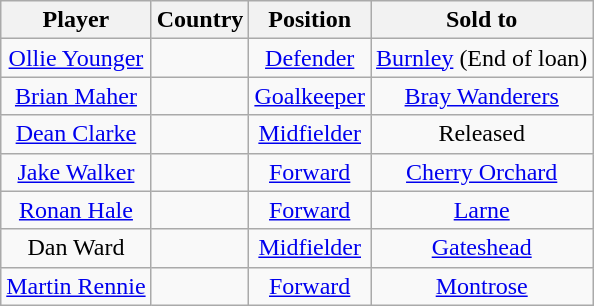<table class="wikitable" style="text-align:center">
<tr>
<th>Player</th>
<th>Country</th>
<th>Position</th>
<th>Sold to</th>
</tr>
<tr>
<td><a href='#'>Ollie Younger</a></td>
<td></td>
<td><a href='#'>Defender</a></td>
<td> <a href='#'>Burnley</a> (End of loan)</td>
</tr>
<tr>
<td><a href='#'>Brian Maher</a></td>
<td></td>
<td><a href='#'>Goalkeeper</a></td>
<td> <a href='#'>Bray Wanderers</a></td>
</tr>
<tr>
<td><a href='#'>Dean Clarke</a></td>
<td></td>
<td><a href='#'>Midfielder</a></td>
<td>Released</td>
</tr>
<tr>
<td><a href='#'>Jake Walker</a></td>
<td></td>
<td><a href='#'>Forward</a></td>
<td> <a href='#'>Cherry Orchard</a></td>
</tr>
<tr>
<td><a href='#'>Ronan Hale</a></td>
<td></td>
<td><a href='#'>Forward</a></td>
<td> <a href='#'>Larne</a></td>
</tr>
<tr>
<td>Dan Ward</td>
<td></td>
<td><a href='#'>Midfielder</a></td>
<td> <a href='#'>Gateshead</a></td>
</tr>
<tr>
<td><a href='#'>Martin Rennie</a></td>
<td></td>
<td><a href='#'>Forward</a></td>
<td> <a href='#'>Montrose</a></td>
</tr>
</table>
